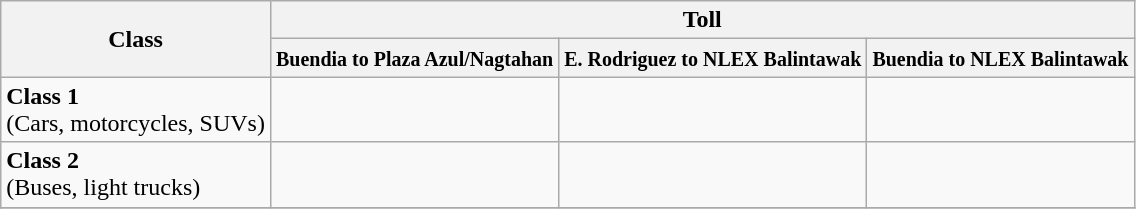<table class="wikitable">
<tr>
<th rowspan=2>Class</th>
<th colspan=4>Toll</th>
</tr>
<tr>
<th><small>Buendia to Plaza Azul/Nagtahan</small></th>
<th><small>E. Rodriguez to NLEX Balintawak</small></th>
<th><small>Buendia to NLEX Balintawak</small></th>
</tr>
<tr>
<td><strong>Class 1</strong><br>(Cars, motorcycles, SUVs)</td>
<td></td>
<td></td>
<td></td>
</tr>
<tr>
<td><strong>Class 2</strong><br>(Buses, light trucks)</td>
<td></td>
<td></td>
<td></td>
</tr>
<tr>
</tr>
</table>
